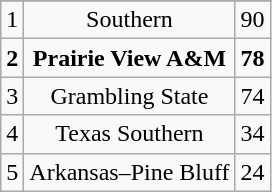<table class="wikitable" style="display: inline-table;">
<tr align="center">
</tr>
<tr align="center">
<td>1</td>
<td>Southern</td>
<td>90</td>
</tr>
<tr align="center">
<td><strong>2</strong></td>
<td><strong>Prairie View A&M</strong></td>
<td><strong>78</strong></td>
</tr>
<tr align="center">
<td>3</td>
<td>Grambling State</td>
<td>74</td>
</tr>
<tr align="center">
<td>4</td>
<td>Texas Southern</td>
<td>34</td>
</tr>
<tr align="center">
<td>5</td>
<td>Arkansas–Pine Bluff</td>
<td>24</td>
</tr>
</table>
